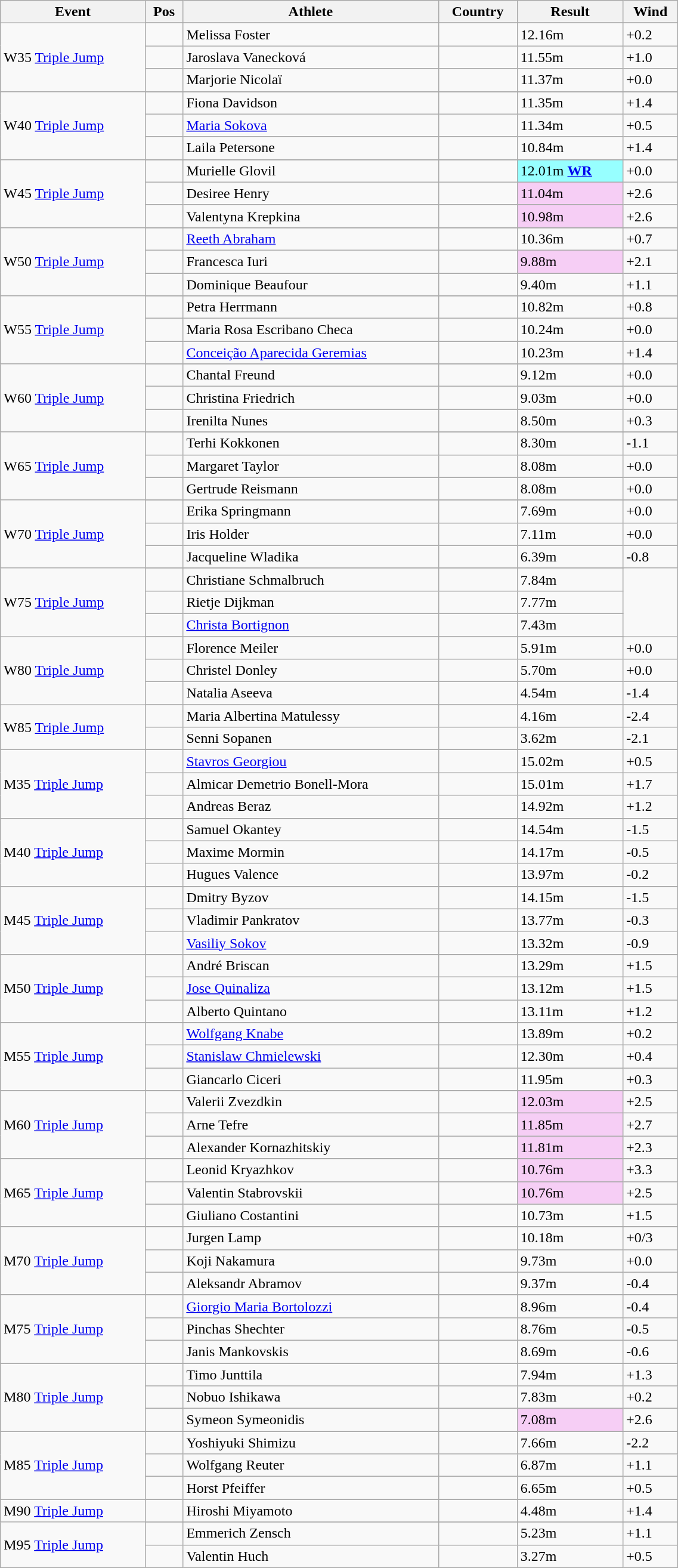<table class="wikitable" style="width:60%;">
<tr>
<th>Event</th>
<th>Pos</th>
<th>Athlete</th>
<th>Country</th>
<th>Result</th>
<th>Wind</th>
</tr>
<tr>
<td rowspan='4'>W35 <a href='#'>Triple Jump</a></td>
</tr>
<tr>
<td align=center></td>
<td align=left>Melissa Foster</td>
<td align=left></td>
<td>12.16m</td>
<td>+0.2</td>
</tr>
<tr>
<td align=center></td>
<td align=left>Jaroslava Vanecková</td>
<td align=left></td>
<td>11.55m</td>
<td>+1.0</td>
</tr>
<tr>
<td align=center></td>
<td align=left>Marjorie Nicolaï</td>
<td align=left></td>
<td>11.37m</td>
<td>+0.0</td>
</tr>
<tr>
<td rowspan='4'>W40 <a href='#'>Triple Jump</a></td>
</tr>
<tr>
<td align=center></td>
<td align=left>Fiona Davidson</td>
<td align=left></td>
<td>11.35m</td>
<td>+1.4</td>
</tr>
<tr>
<td align=center></td>
<td align=left><a href='#'>Maria Sokova</a></td>
<td align=left></td>
<td>11.34m</td>
<td>+0.5</td>
</tr>
<tr>
<td align=center></td>
<td align=left>Laila Petersone</td>
<td align=left></td>
<td>10.84m</td>
<td>+1.4</td>
</tr>
<tr>
<td rowspan='4'>W45 <a href='#'>Triple Jump</a></td>
</tr>
<tr>
<td align=center></td>
<td align=left>Murielle Glovil</td>
<td align=left></td>
<td bgcolor=#97ffff>12.01m <strong><a href='#'>WR</a></strong></td>
<td>+0.0</td>
</tr>
<tr>
<td align=center></td>
<td align=left>Desiree Henry</td>
<td align=left></td>
<td bgcolor=#f6CEF5>11.04m</td>
<td>+2.6</td>
</tr>
<tr>
<td align=center></td>
<td align=left>Valentyna Krepkina</td>
<td align=left></td>
<td bgcolor=#f6CEF5>10.98m</td>
<td>+2.6</td>
</tr>
<tr>
<td rowspan='4'>W50 <a href='#'>Triple Jump</a></td>
</tr>
<tr>
<td align=center></td>
<td align=left><a href='#'>Reeth Abraham</a></td>
<td align=left></td>
<td>10.36m</td>
<td>+0.7</td>
</tr>
<tr>
<td align=center></td>
<td align=left>Francesca Iuri</td>
<td align=left></td>
<td bgcolor=#f6CEF5>9.88m</td>
<td>+2.1</td>
</tr>
<tr>
<td align=center></td>
<td align=left>Dominique Beaufour</td>
<td align=left></td>
<td>9.40m</td>
<td>+1.1</td>
</tr>
<tr>
<td rowspan='4'>W55 <a href='#'>Triple Jump</a></td>
</tr>
<tr>
<td align=center></td>
<td align=left>Petra Herrmann</td>
<td align=left></td>
<td>10.82m</td>
<td>+0.8</td>
</tr>
<tr>
<td align=center></td>
<td align=left>Maria Rosa Escribano Checa</td>
<td align=left></td>
<td>10.24m</td>
<td>+0.0</td>
</tr>
<tr>
<td align=center></td>
<td align=left><a href='#'>Conceição Aparecida Geremias</a></td>
<td align=left></td>
<td>10.23m</td>
<td>+1.4</td>
</tr>
<tr>
<td rowspan='4'>W60 <a href='#'>Triple Jump</a></td>
</tr>
<tr>
<td align=center></td>
<td align=left>Chantal Freund</td>
<td align=left></td>
<td>9.12m</td>
<td>+0.0</td>
</tr>
<tr>
<td align=center></td>
<td align=left>Christina Friedrich</td>
<td align=left></td>
<td>9.03m</td>
<td>+0.0</td>
</tr>
<tr>
<td align=center></td>
<td align=left>Irenilta Nunes</td>
<td align=left></td>
<td>8.50m</td>
<td>+0.3</td>
</tr>
<tr>
<td rowspan='4'>W65 <a href='#'>Triple Jump</a></td>
</tr>
<tr>
<td align=center></td>
<td align=left>Terhi Kokkonen</td>
<td align=left></td>
<td>8.30m</td>
<td>-1.1</td>
</tr>
<tr>
<td align=center></td>
<td align=left>Margaret Taylor</td>
<td align=left></td>
<td>8.08m</td>
<td>+0.0</td>
</tr>
<tr>
<td align=center></td>
<td align=left>Gertrude Reismann</td>
<td align=left></td>
<td>8.08m</td>
<td>+0.0</td>
</tr>
<tr>
<td rowspan='4'>W70 <a href='#'>Triple Jump</a></td>
</tr>
<tr>
<td align=center></td>
<td align=left>Erika Springmann</td>
<td align=left></td>
<td>7.69m</td>
<td>+0.0</td>
</tr>
<tr>
<td align=center></td>
<td align=left>Iris Holder</td>
<td align=left></td>
<td>7.11m</td>
<td>+0.0</td>
</tr>
<tr>
<td align=center></td>
<td align=left>Jacqueline Wladika</td>
<td align=left></td>
<td>6.39m</td>
<td>-0.8</td>
</tr>
<tr>
<td rowspan='4'>W75 <a href='#'>Triple Jump</a></td>
</tr>
<tr>
<td align=center></td>
<td align=left>Christiane Schmalbruch</td>
<td align=left></td>
<td>7.84m</td>
</tr>
<tr>
<td align=center></td>
<td align=left>Rietje Dijkman</td>
<td align=left></td>
<td>7.77m</td>
</tr>
<tr>
<td align=center></td>
<td align=left><a href='#'>Christa Bortignon</a></td>
<td align=left></td>
<td>7.43m</td>
</tr>
<tr>
<td rowspan='4'>W80 <a href='#'>Triple Jump</a></td>
</tr>
<tr>
<td align=center></td>
<td align=left>Florence Meiler</td>
<td align=left></td>
<td>5.91m</td>
<td>+0.0</td>
</tr>
<tr>
<td align=center></td>
<td align=left>Christel Donley</td>
<td align=left></td>
<td>5.70m</td>
<td>+0.0</td>
</tr>
<tr>
<td align=center></td>
<td align=left>Natalia Aseeva</td>
<td align=left></td>
<td>4.54m</td>
<td>-1.4</td>
</tr>
<tr>
<td rowspan='3'>W85 <a href='#'>Triple Jump</a></td>
</tr>
<tr>
<td align=center></td>
<td align=left>Maria Albertina Matulessy</td>
<td align=left></td>
<td>4.16m</td>
<td>-2.4</td>
</tr>
<tr>
<td align=center></td>
<td align=left>Senni Sopanen</td>
<td align=left></td>
<td>3.62m</td>
<td>-2.1</td>
</tr>
<tr>
<td rowspan='4'>M35 <a href='#'>Triple Jump</a></td>
</tr>
<tr>
<td align=center></td>
<td align=left><a href='#'>Stavros Georgiou</a></td>
<td align=left></td>
<td>15.02m</td>
<td>+0.5</td>
</tr>
<tr>
<td align=center></td>
<td align=left>Almicar Demetrio Bonell-Mora</td>
<td align=left></td>
<td>15.01m</td>
<td>+1.7</td>
</tr>
<tr>
<td align=center></td>
<td align=left>Andreas Beraz</td>
<td align=left></td>
<td>14.92m</td>
<td>+1.2</td>
</tr>
<tr>
<td rowspan='4'>M40 <a href='#'>Triple Jump</a></td>
</tr>
<tr>
<td align=center></td>
<td align=left>Samuel Okantey</td>
<td align=left></td>
<td>14.54m</td>
<td>-1.5</td>
</tr>
<tr>
<td align=center></td>
<td align=left>Maxime Mormin</td>
<td align=left></td>
<td>14.17m</td>
<td>-0.5</td>
</tr>
<tr>
<td align=center></td>
<td align=left>Hugues Valence</td>
<td align=left></td>
<td>13.97m</td>
<td>-0.2</td>
</tr>
<tr>
<td rowspan='4'>M45 <a href='#'>Triple Jump</a></td>
</tr>
<tr>
<td align=center></td>
<td align=left>Dmitry Byzov</td>
<td align=left></td>
<td>14.15m</td>
<td>-1.5</td>
</tr>
<tr>
<td align=center></td>
<td align=left>Vladimir Pankratov</td>
<td align=left></td>
<td>13.77m</td>
<td>-0.3</td>
</tr>
<tr>
<td align=center></td>
<td align=left><a href='#'>Vasiliy Sokov</a></td>
<td align=left></td>
<td>13.32m</td>
<td>-0.9</td>
</tr>
<tr>
<td rowspan='4'>M50 <a href='#'>Triple Jump</a></td>
</tr>
<tr>
<td align=center></td>
<td align=left>André Briscan</td>
<td align=left></td>
<td>13.29m</td>
<td>+1.5</td>
</tr>
<tr>
<td align=center></td>
<td align=left><a href='#'>Jose Quinaliza</a></td>
<td align=left></td>
<td>13.12m</td>
<td>+1.5</td>
</tr>
<tr>
<td align=center></td>
<td align=left>Alberto Quintano</td>
<td align=left></td>
<td>13.11m</td>
<td>+1.2</td>
</tr>
<tr>
<td rowspan='4'>M55 <a href='#'>Triple Jump</a></td>
</tr>
<tr>
<td align=center></td>
<td align=left><a href='#'>Wolfgang Knabe</a></td>
<td align=left></td>
<td>13.89m</td>
<td>+0.2</td>
</tr>
<tr>
<td align=center></td>
<td align=left><a href='#'>Stanislaw Chmielewski</a></td>
<td align=left></td>
<td>12.30m</td>
<td>+0.4</td>
</tr>
<tr>
<td align=center></td>
<td align=left>Giancarlo Ciceri</td>
<td align=left></td>
<td>11.95m</td>
<td>+0.3</td>
</tr>
<tr>
<td rowspan='4'>M60 <a href='#'>Triple Jump</a></td>
</tr>
<tr>
<td align=center></td>
<td align=left>Valerii Zvezdkin</td>
<td align=left></td>
<td bgcolor=#f6CEF5>12.03m</td>
<td>+2.5</td>
</tr>
<tr>
<td align=center></td>
<td align=left>Arne Tefre</td>
<td align=left></td>
<td bgcolor=#f6CEF5>11.85m</td>
<td>+2.7</td>
</tr>
<tr>
<td align=center></td>
<td align=left>Alexander Kornazhitskiy</td>
<td align=left></td>
<td bgcolor=#f6CEF5>11.81m</td>
<td>+2.3</td>
</tr>
<tr>
<td rowspan='4'>M65 <a href='#'>Triple Jump</a></td>
</tr>
<tr>
<td align=center></td>
<td align=left>Leonid Kryazhkov</td>
<td align=left></td>
<td bgcolor=#f6CEF5>10.76m</td>
<td>+3.3</td>
</tr>
<tr>
<td align=center></td>
<td align=left>Valentin Stabrovskii</td>
<td align=left></td>
<td bgcolor=#f6CEF5>10.76m</td>
<td>+2.5</td>
</tr>
<tr>
<td align=center></td>
<td align=left>Giuliano Costantini</td>
<td align=left></td>
<td>10.73m</td>
<td>+1.5</td>
</tr>
<tr>
<td rowspan='4'>M70 <a href='#'>Triple Jump</a></td>
</tr>
<tr>
<td align=center></td>
<td align=left>Jurgen Lamp</td>
<td align=left></td>
<td>10.18m</td>
<td>+0/3</td>
</tr>
<tr>
<td align=center></td>
<td align=left>Koji Nakamura</td>
<td align=left></td>
<td>9.73m</td>
<td>+0.0</td>
</tr>
<tr>
<td align=center></td>
<td align=left>Aleksandr Abramov</td>
<td align=left></td>
<td>9.37m</td>
<td>-0.4</td>
</tr>
<tr>
<td rowspan='4'>M75 <a href='#'>Triple Jump</a></td>
</tr>
<tr>
<td align=center></td>
<td align=left><a href='#'>Giorgio Maria Bortolozzi</a></td>
<td align=left></td>
<td>8.96m</td>
<td>-0.4</td>
</tr>
<tr>
<td align=center></td>
<td align=left>Pinchas Shechter</td>
<td align=left></td>
<td>8.76m</td>
<td>-0.5</td>
</tr>
<tr>
<td align=center></td>
<td align=left>Janis Mankovskis</td>
<td align=left></td>
<td>8.69m</td>
<td>-0.6</td>
</tr>
<tr>
<td rowspan='4'>M80 <a href='#'>Triple Jump</a></td>
</tr>
<tr>
<td align=center></td>
<td align=left>Timo Junttila</td>
<td align=left></td>
<td>7.94m</td>
<td>+1.3</td>
</tr>
<tr>
<td align=center></td>
<td align=left>Nobuo Ishikawa</td>
<td align=left></td>
<td>7.83m</td>
<td>+0.2</td>
</tr>
<tr>
<td align=center></td>
<td align=left>Symeon Symeonidis</td>
<td align=left></td>
<td bgcolor=#f6CEF5>7.08m</td>
<td>+2.6</td>
</tr>
<tr>
<td rowspan='4'>M85 <a href='#'>Triple Jump</a></td>
</tr>
<tr>
<td align=center></td>
<td align=left>Yoshiyuki Shimizu</td>
<td align=left></td>
<td>7.66m</td>
<td>-2.2</td>
</tr>
<tr>
<td align=center></td>
<td align=left>Wolfgang Reuter</td>
<td align=left></td>
<td>6.87m</td>
<td>+1.1</td>
</tr>
<tr>
<td align=center></td>
<td align=left>Horst Pfeiffer</td>
<td align=left></td>
<td>6.65m</td>
<td>+0.5</td>
</tr>
<tr>
<td rowspan='2'>M90 <a href='#'>Triple Jump</a></td>
</tr>
<tr>
<td align=center></td>
<td align=left>Hiroshi Miyamoto</td>
<td align=left></td>
<td>4.48m</td>
<td>+1.4</td>
</tr>
<tr>
<td rowspan='3'>M95 <a href='#'>Triple Jump</a></td>
</tr>
<tr>
<td align=center></td>
<td align=left>Emmerich Zensch</td>
<td align=left></td>
<td>5.23m</td>
<td>+1.1</td>
</tr>
<tr>
<td align=center></td>
<td align=left>Valentin Huch</td>
<td align=left></td>
<td>3.27m</td>
<td>+0.5</td>
</tr>
</table>
